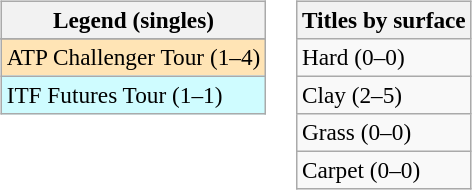<table>
<tr valign=top>
<td><br><table class=wikitable style=font-size:97%>
<tr>
<th>Legend (singles)</th>
</tr>
<tr bgcolor=e5d1cb>
</tr>
<tr bgcolor=moccasin>
<td>ATP Challenger Tour (1–4)</td>
</tr>
<tr bgcolor=cffcff>
<td>ITF Futures Tour (1–1)</td>
</tr>
</table>
</td>
<td><br><table class=wikitable style=font-size:97%>
<tr>
<th>Titles by surface</th>
</tr>
<tr>
<td>Hard (0–0)</td>
</tr>
<tr>
<td>Clay (2–5)</td>
</tr>
<tr>
<td>Grass (0–0)</td>
</tr>
<tr>
<td>Carpet (0–0)</td>
</tr>
</table>
</td>
</tr>
</table>
